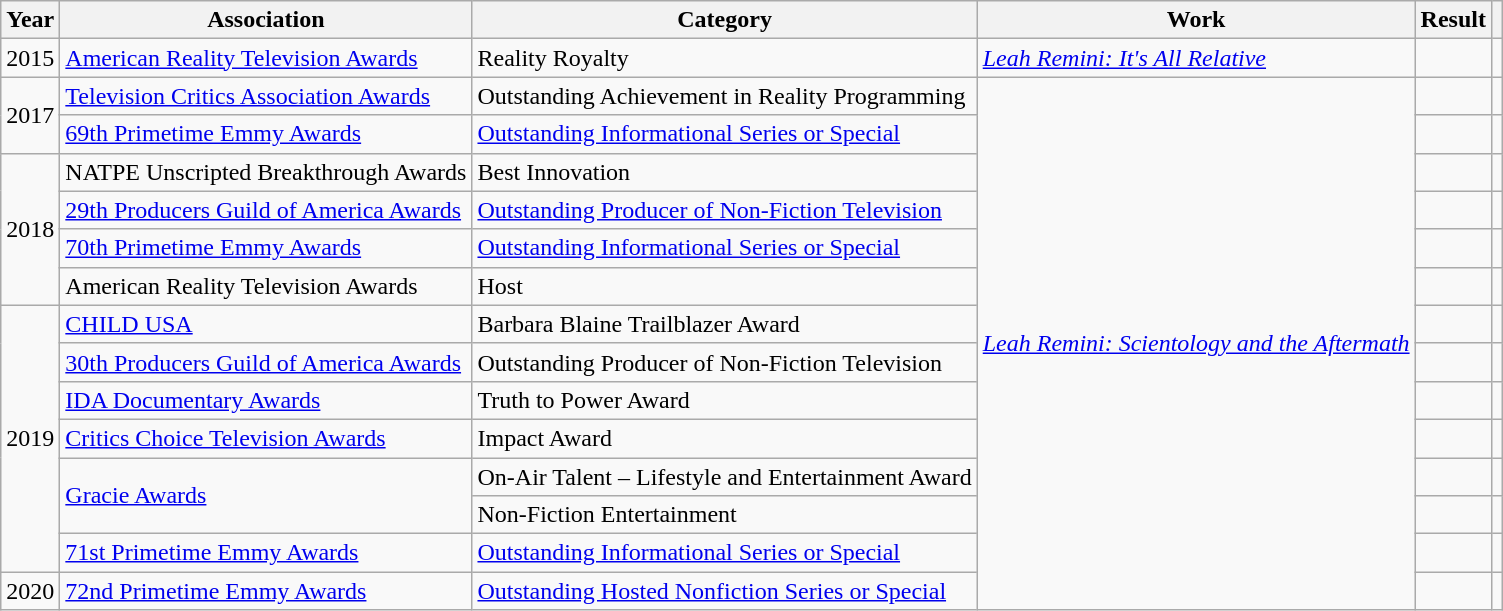<table class="wikitable">
<tr>
<th>Year</th>
<th>Association</th>
<th>Category</th>
<th>Work</th>
<th>Result</th>
<th></th>
</tr>
<tr>
<td>2015</td>
<td><a href='#'>American Reality Television Awards</a></td>
<td>Reality Royalty</td>
<td><em><a href='#'>Leah Remini: It's All Relative</a></em></td>
<td></td>
<td></td>
</tr>
<tr>
<td rowspan="2">2017</td>
<td><a href='#'>Television Critics Association Awards</a></td>
<td>Outstanding Achievement in Reality Programming</td>
<td rowspan="14"><em><a href='#'>Leah Remini: Scientology and the Aftermath</a></em></td>
<td></td>
<td></td>
</tr>
<tr>
<td><a href='#'>69th Primetime Emmy Awards</a></td>
<td><a href='#'>Outstanding Informational Series or Special</a></td>
<td></td>
<td></td>
</tr>
<tr>
<td rowspan="4">2018</td>
<td>NATPE Unscripted Breakthrough Awards</td>
<td Best Innovation>Best Innovation</td>
<td></td>
<td></td>
</tr>
<tr>
<td><a href='#'>29th Producers Guild of America Awards</a></td>
<td><a href='#'>Outstanding Producer of Non-Fiction Television</a></td>
<td></td>
<td></td>
</tr>
<tr>
<td><a href='#'>70th Primetime Emmy Awards</a></td>
<td><a href='#'>Outstanding Informational Series or Special</a></td>
<td></td>
<td></td>
</tr>
<tr>
<td>American Reality Television Awards</td>
<td>Host</td>
<td></td>
<td></td>
</tr>
<tr>
<td rowspan="7">2019</td>
<td><a href='#'>CHILD USA</a></td>
<td>Barbara Blaine Trailblazer Award</td>
<td></td>
<td></td>
</tr>
<tr>
<td><a href='#'>30th Producers Guild of America Awards</a></td>
<td>Outstanding Producer of Non-Fiction Television</td>
<td></td>
<td></td>
</tr>
<tr>
<td><a href='#'>IDA Documentary Awards</a></td>
<td Truth to Power Award>Truth to Power Award</td>
<td></td>
<td></td>
</tr>
<tr>
<td><a href='#'>Critics Choice Television Awards</a></td>
<td Impact Award>Impact Award</td>
<td></td>
<td></td>
</tr>
<tr>
<td rowspan="2"><a href='#'>Gracie Awards</a></td>
<td>On-Air Talent – Lifestyle and Entertainment Award</td>
<td></td>
<td></td>
</tr>
<tr>
<td>Non-Fiction Entertainment</td>
<td></td>
<td></td>
</tr>
<tr>
<td><a href='#'>71st Primetime Emmy Awards</a></td>
<td><a href='#'>Outstanding Informational Series or Special</a></td>
<td></td>
<td></td>
</tr>
<tr>
<td>2020</td>
<td><a href='#'>72nd Primetime Emmy Awards</a></td>
<td><a href='#'>Outstanding Hosted Nonfiction Series or Special</a></td>
<td></td>
<td></td>
</tr>
</table>
